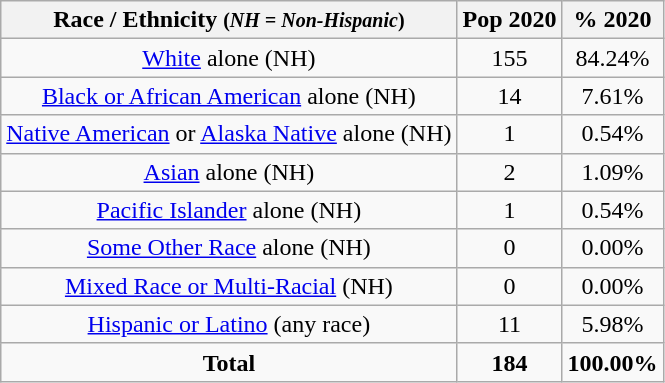<table class="wikitable" style="text-align:center;">
<tr>
<th>Race / Ethnicity <small>(<em>NH = Non-Hispanic</em>)</small></th>
<th>Pop 2020</th>
<th>% 2020</th>
</tr>
<tr>
<td><a href='#'>White</a> alone (NH)</td>
<td>155</td>
<td>84.24%</td>
</tr>
<tr>
<td><a href='#'>Black or African American</a> alone (NH)</td>
<td>14</td>
<td>7.61%</td>
</tr>
<tr>
<td><a href='#'>Native American</a> or <a href='#'>Alaska Native</a> alone (NH)</td>
<td>1</td>
<td>0.54%</td>
</tr>
<tr>
<td><a href='#'>Asian</a> alone (NH)</td>
<td>2</td>
<td>1.09%</td>
</tr>
<tr>
<td><a href='#'>Pacific Islander</a> alone (NH)</td>
<td>1</td>
<td>0.54%</td>
</tr>
<tr>
<td><a href='#'>Some Other Race</a> alone (NH)</td>
<td>0</td>
<td>0.00%</td>
</tr>
<tr>
<td><a href='#'>Mixed Race or Multi-Racial</a> (NH)</td>
<td>0</td>
<td>0.00%</td>
</tr>
<tr>
<td><a href='#'>Hispanic or Latino</a> (any race)</td>
<td>11</td>
<td>5.98%</td>
</tr>
<tr>
<td><strong>Total</strong></td>
<td><strong>184</strong></td>
<td><strong>100.00%</strong></td>
</tr>
</table>
